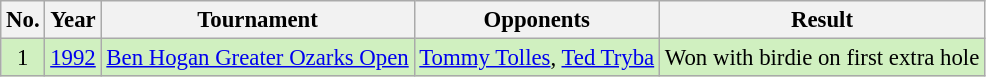<table class="wikitable" style="font-size:95%;">
<tr>
<th>No.</th>
<th>Year</th>
<th>Tournament</th>
<th>Opponents</th>
<th>Result</th>
</tr>
<tr style="background:#D0F0C0;">
<td align=center>1</td>
<td><a href='#'>1992</a></td>
<td><a href='#'>Ben Hogan Greater Ozarks Open</a></td>
<td> <a href='#'>Tommy Tolles</a>,  <a href='#'>Ted Tryba</a></td>
<td>Won with birdie on first extra hole</td>
</tr>
</table>
